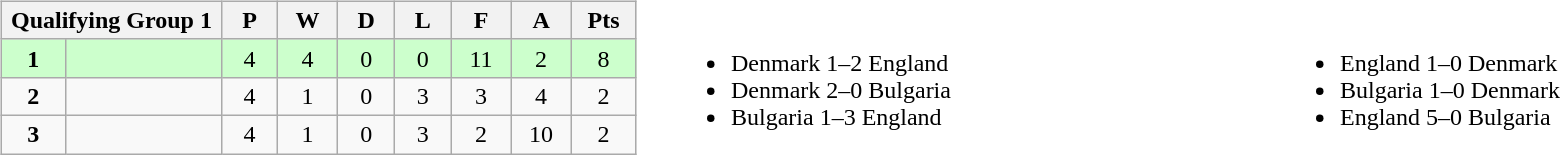<table width=100%>
<tr>
<td valign="top" width="440"><br><table class="wikitable">
<tr>
<th colspan="2">Qualifying Group 1</th>
<th rowspan="1">P</th>
<th rowspan="1">W</th>
<th colspan="1">D</th>
<th colspan="1">L</th>
<th colspan="1">F</th>
<th colspan="1">A</th>
<th colspan="1">Pts</th>
</tr>
<tr style="background:#ccffcc;">
<td align=center width="50"><strong>1</strong></td>
<td width="150"><strong></strong></td>
<td align=center width="50">4</td>
<td align=center width="50">4</td>
<td align=center width="50">0</td>
<td align=center width="50">0</td>
<td align=center width="50">11</td>
<td align=center width="50">2</td>
<td align=center width="50">8</td>
</tr>
<tr>
<td align=center><strong>2</strong></td>
<td></td>
<td align=center>4</td>
<td align=center>1</td>
<td align=center>0</td>
<td align=center>3</td>
<td align=center>3</td>
<td align=center>4</td>
<td align=center>2</td>
</tr>
<tr>
<td align=center><strong>3</strong></td>
<td></td>
<td align=center>4</td>
<td align=center>1</td>
<td align=center>0</td>
<td align=center>3</td>
<td align=center>2</td>
<td align=center>10</td>
<td align=center>2</td>
</tr>
</table>
</td>
<td valign="middle" align="center"><br><table width=100%>
<tr>
<td valign="middle" align=left width=50%><br><ul><li>Denmark 1–2 England</li><li>Denmark 2–0 Bulgaria</li><li>Bulgaria 1–3 England</li></ul></td>
<td valign="middle" align=left width=50%><br><ul><li>England 1–0 Denmark</li><li>Bulgaria 1–0 Denmark</li><li>England 5–0 Bulgaria</li></ul></td>
</tr>
</table>
</td>
</tr>
</table>
